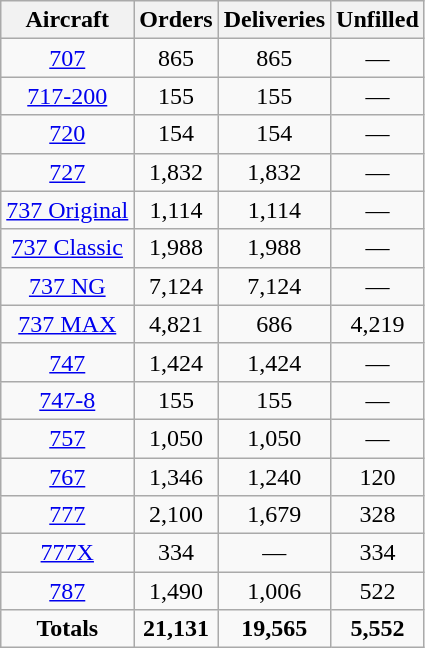<table class="wikitable sortable" style="text-align:center;">
<tr>
<th>Aircraft</th>
<th>Orders</th>
<th>Deliveries</th>
<th>Unfilled</th>
</tr>
<tr>
<td><a href='#'>707</a></td>
<td>865</td>
<td>865</td>
<td>—</td>
</tr>
<tr>
<td><a href='#'>717-200</a></td>
<td>155</td>
<td>155</td>
<td>—</td>
</tr>
<tr>
<td><a href='#'>720</a></td>
<td>154</td>
<td>154</td>
<td>—</td>
</tr>
<tr>
<td><a href='#'>727</a></td>
<td>1,832</td>
<td>1,832</td>
<td>—</td>
</tr>
<tr>
<td><a href='#'>737 Original</a></td>
<td>1,114</td>
<td>1,114</td>
<td>—</td>
</tr>
<tr>
<td><a href='#'>737 Classic</a></td>
<td>1,988</td>
<td>1,988</td>
<td>—</td>
</tr>
<tr>
<td><a href='#'>737 NG</a></td>
<td>7,124</td>
<td>7,124</td>
<td>—</td>
</tr>
<tr>
<td><a href='#'>737 MAX</a></td>
<td>4,821</td>
<td>686</td>
<td>4,219</td>
</tr>
<tr>
<td><a href='#'>747</a></td>
<td>1,424</td>
<td>1,424</td>
<td>—</td>
</tr>
<tr>
<td><a href='#'>747-8</a></td>
<td>155</td>
<td>155</td>
<td>—</td>
</tr>
<tr>
<td><a href='#'>757</a></td>
<td>1,050</td>
<td>1,050</td>
<td>—</td>
</tr>
<tr>
<td><a href='#'>767</a></td>
<td>1,346</td>
<td>1,240</td>
<td>120</td>
</tr>
<tr>
<td><a href='#'>777</a></td>
<td>2,100</td>
<td>1,679</td>
<td>328</td>
</tr>
<tr>
<td><a href='#'>777X</a></td>
<td>334</td>
<td>—</td>
<td>334</td>
</tr>
<tr>
<td><a href='#'>787</a></td>
<td>1,490</td>
<td>1,006</td>
<td>522</td>
</tr>
<tr>
<td><strong>Totals</strong></td>
<td><strong>21,131</strong></td>
<td><strong>19,565</strong></td>
<td><strong>5,552</strong></td>
</tr>
</table>
